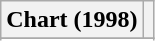<table class="wikitable sortable plainrowheaders" style="text-align:center;">
<tr>
<th scope="col">Chart (1998)</th>
<th scope="col"></th>
</tr>
<tr>
</tr>
<tr>
</tr>
</table>
